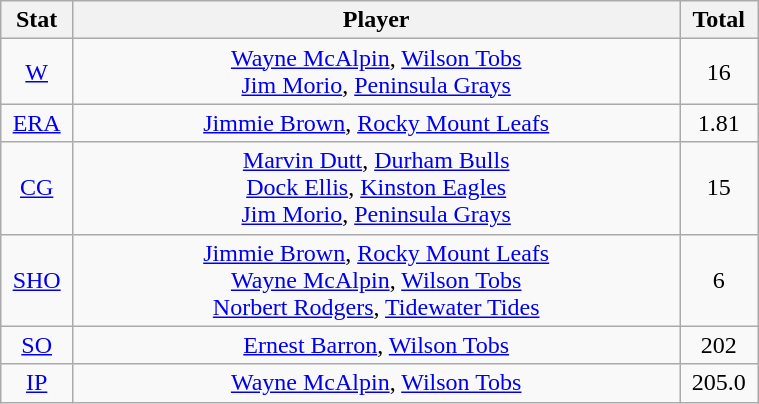<table class="wikitable" width="40%" style="text-align:center;">
<tr>
<th width="5%">Stat</th>
<th width="60%">Player</th>
<th width="5%">Total</th>
</tr>
<tr>
<td><a href='#'>W</a></td>
<td><a href='#'>Wayne McAlpin</a>, <a href='#'>Wilson Tobs</a> <br> <a href='#'>Jim Morio</a>, <a href='#'>Peninsula Grays</a></td>
<td>16</td>
</tr>
<tr>
<td><a href='#'>ERA</a></td>
<td><a href='#'>Jimmie Brown</a>, <a href='#'>Rocky Mount Leafs</a></td>
<td>1.81</td>
</tr>
<tr>
<td><a href='#'>CG</a></td>
<td><a href='#'>Marvin Dutt</a>, <a href='#'>Durham Bulls</a> <br> <a href='#'>Dock Ellis</a>, <a href='#'>Kinston Eagles</a> <br> <a href='#'>Jim Morio</a>, <a href='#'>Peninsula Grays</a></td>
<td>15</td>
</tr>
<tr>
<td><a href='#'>SHO</a></td>
<td><a href='#'>Jimmie Brown</a>, <a href='#'>Rocky Mount Leafs</a> <br> <a href='#'>Wayne McAlpin</a>, <a href='#'>Wilson Tobs</a> <br> <a href='#'>Norbert Rodgers</a>, <a href='#'>Tidewater Tides</a></td>
<td>6</td>
</tr>
<tr>
<td><a href='#'>SO</a></td>
<td><a href='#'>Ernest Barron</a>, <a href='#'>Wilson Tobs</a></td>
<td>202</td>
</tr>
<tr>
<td><a href='#'>IP</a></td>
<td><a href='#'>Wayne McAlpin</a>, <a href='#'>Wilson Tobs</a></td>
<td>205.0</td>
</tr>
</table>
